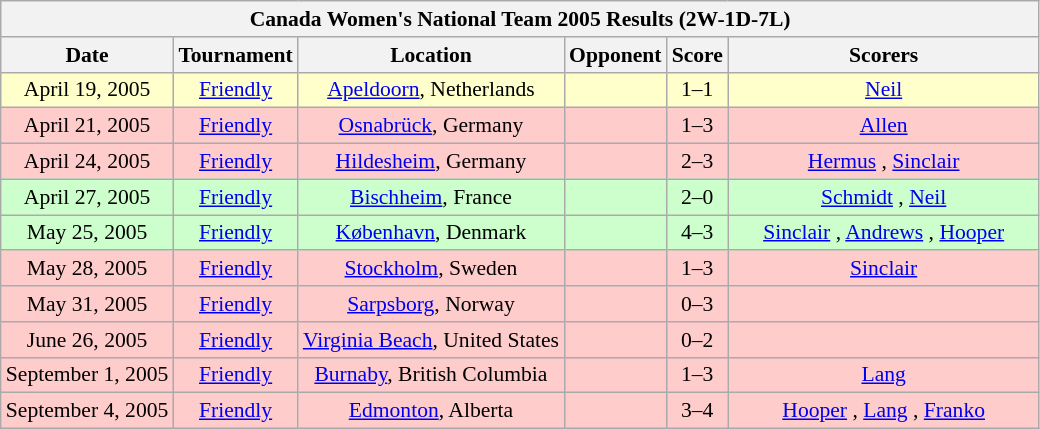<table class="wikitable collapsible collapsed" style="font-size:90%">
<tr>
<th colspan="6"><strong>Canada Women's National Team 2005 Results (2W-1D-7L)</strong></th>
</tr>
<tr>
<th>Date</th>
<th>Tournament</th>
<th>Location</th>
<th>Opponent</th>
<th>Score</th>
<th width=30%>Scorers</th>
</tr>
<tr style="background:#ffc;">
<td style="text-align: center;">April 19, 2005</td>
<td style="text-align: center;"><a href='#'>Friendly</a></td>
<td style="text-align: center;"><a href='#'>Apeldoorn</a>, Netherlands</td>
<td></td>
<td style="text-align: center;">1–1</td>
<td style="text-align: center;"><a href='#'>Neil</a> </td>
</tr>
<tr style="background:#fcc;">
<td style="text-align: center;">April 21, 2005</td>
<td style="text-align: center;"><a href='#'>Friendly</a></td>
<td style="text-align: center;"><a href='#'>Osnabrück</a>, Germany</td>
<td></td>
<td style="text-align: center;">1–3</td>
<td style="text-align: center;"><a href='#'>Allen</a> </td>
</tr>
<tr style="background:#fcc;">
<td style="text-align: center;">April 24, 2005</td>
<td style="text-align: center;"><a href='#'>Friendly</a></td>
<td style="text-align: center;"><a href='#'>Hildesheim</a>, Germany</td>
<td></td>
<td style="text-align: center;">2–3</td>
<td style="text-align: center;"><a href='#'>Hermus</a> , <a href='#'>Sinclair</a> </td>
</tr>
<tr style="background:#cfc;">
<td style="text-align: center;">April 27, 2005</td>
<td style="text-align: center;"><a href='#'>Friendly</a></td>
<td style="text-align: center;"><a href='#'>Bischheim</a>, France</td>
<td></td>
<td style="text-align: center;">2–0</td>
<td style="text-align: center;"><a href='#'>Schmidt</a> , <a href='#'>Neil</a> </td>
</tr>
<tr style="background:#cfc;">
<td style="text-align: center;">May 25, 2005</td>
<td style="text-align: center;"><a href='#'>Friendly</a></td>
<td style="text-align: center;"><a href='#'>København</a>, Denmark</td>
<td></td>
<td style="text-align: center;">4–3</td>
<td style="text-align: center;"><a href='#'>Sinclair</a> , <a href='#'>Andrews</a> , <a href='#'>Hooper</a> </td>
</tr>
<tr style="background:#fcc;">
<td style="text-align: center;">May 28, 2005</td>
<td style="text-align: center;"><a href='#'>Friendly</a></td>
<td style="text-align: center;"><a href='#'>Stockholm</a>, Sweden</td>
<td></td>
<td style="text-align: center;">1–3</td>
<td style="text-align: center;"><a href='#'>Sinclair</a> </td>
</tr>
<tr style="background:#fcc;">
<td style="text-align: center;">May 31, 2005</td>
<td style="text-align: center;"><a href='#'>Friendly</a></td>
<td style="text-align: center;"><a href='#'>Sarpsborg</a>, Norway</td>
<td></td>
<td style="text-align: center;">0–3</td>
<td style="text-align: center;"></td>
</tr>
<tr style="background:#fcc;">
<td style="text-align: center;">June 26, 2005</td>
<td style="text-align: center;"><a href='#'>Friendly</a></td>
<td style="text-align: center;"><a href='#'>Virginia Beach</a>, United States</td>
<td></td>
<td style="text-align: center;">0–2</td>
<td style="text-align: center;"></td>
</tr>
<tr style="background:#fcc;">
<td style="text-align: center;">September 1, 2005</td>
<td style="text-align: center;"><a href='#'>Friendly</a></td>
<td style="text-align: center;"><a href='#'>Burnaby</a>, British Columbia</td>
<td></td>
<td style="text-align: center;">1–3</td>
<td style="text-align: center;"><a href='#'>Lang</a> </td>
</tr>
<tr style="background:#fcc;">
<td style="text-align: center;">September 4, 2005</td>
<td style="text-align: center;"><a href='#'>Friendly</a></td>
<td style="text-align: center;"><a href='#'>Edmonton</a>, Alberta</td>
<td></td>
<td style="text-align: center;">3–4</td>
<td style="text-align: center;"><a href='#'>Hooper</a> , <a href='#'>Lang</a> , <a href='#'>Franko</a> </td>
</tr>
</table>
